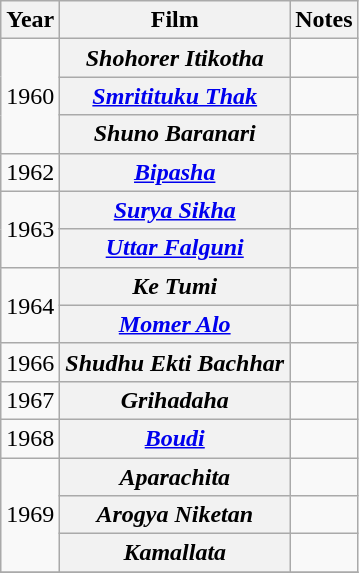<table class="wikitable sortable">
<tr>
<th>Year</th>
<th>Film</th>
<th>Notes</th>
</tr>
<tr>
<td rowspan=3>1960</td>
<th><em>Shohorer Itikotha</em></th>
<td></td>
</tr>
<tr>
<th><em><a href='#'>Smritituku Thak</a></em></th>
<td></td>
</tr>
<tr>
<th><em>Shuno Baranari</em></th>
<td></td>
</tr>
<tr>
<td rowspan=1>1962</td>
<th><em><a href='#'>Bipasha</a></em></th>
<td></td>
</tr>
<tr>
<td rowspan=2>1963</td>
<th><em><a href='#'>Surya Sikha</a></em></th>
<td></td>
</tr>
<tr>
<th><em><a href='#'>Uttar Falguni</a></em></th>
<td></td>
</tr>
<tr>
<td rowspan=2>1964</td>
<th><em>Ke Tumi</em></th>
<td></td>
</tr>
<tr>
<th><em><a href='#'>Momer Alo</a></em></th>
<td></td>
</tr>
<tr>
<td>1966</td>
<th><em>Shudhu Ekti Bachhar</em></th>
<td></td>
</tr>
<tr>
<td>1967</td>
<th><em>Grihadaha</em></th>
<td></td>
</tr>
<tr>
<td>1968</td>
<th><em><a href='#'>Boudi</a></em></th>
<td></td>
</tr>
<tr>
<td rowspan=3>1969</td>
<th><em>Aparachita</em></th>
<td></td>
</tr>
<tr>
<th><em>Arogya Niketan</em></th>
<td></td>
</tr>
<tr>
<th><em>Kamallata</em> </th>
<td></td>
</tr>
<tr>
</tr>
</table>
